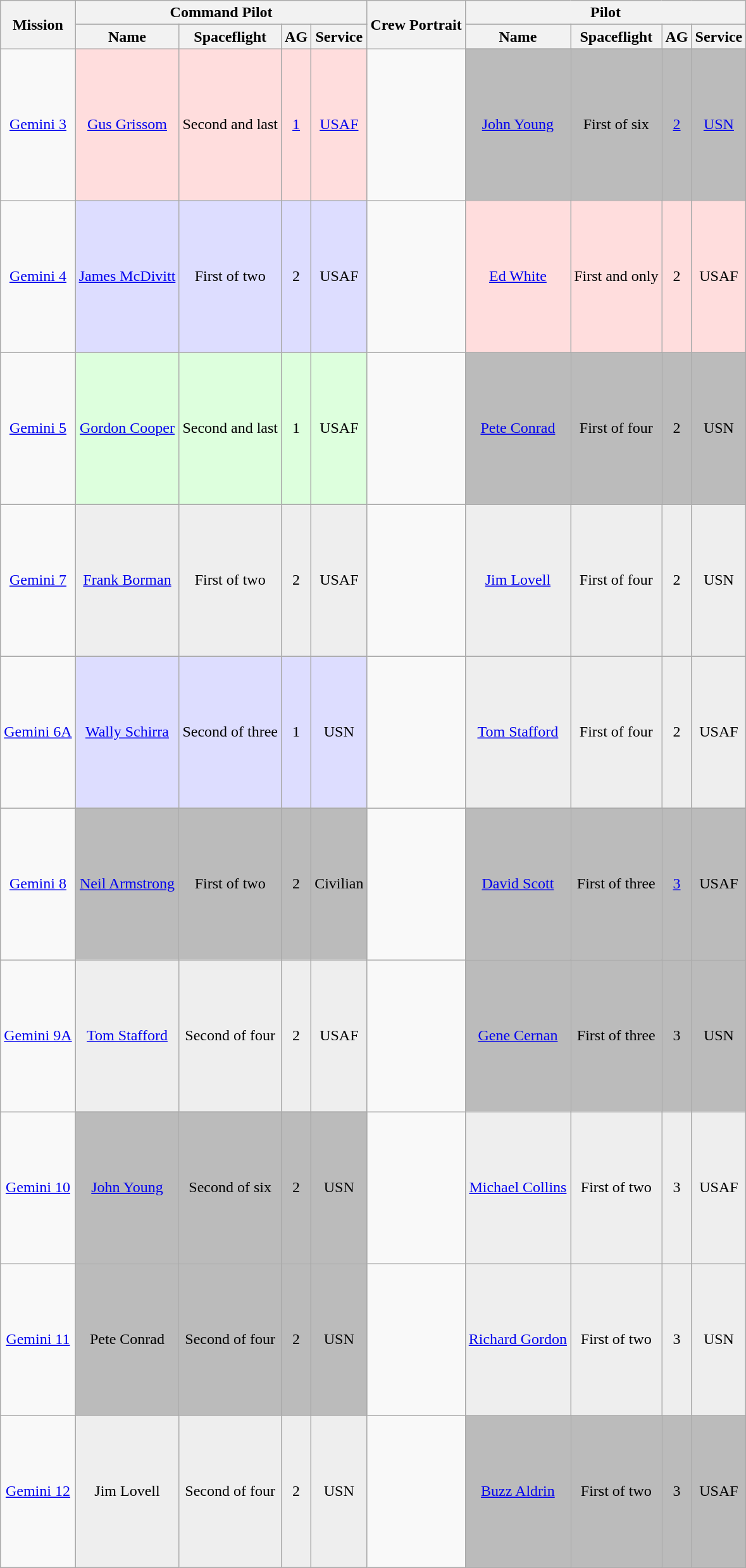<table class="wikitable sortable sticky-header-multi" style="text-align: center;">
<tr>
<th rowspan="2">Mission</th>
<th colspan="4">Command Pilot</th>
<th rowspan="2">Crew Portrait</th>
<th colspan="4">Pilot</th>
</tr>
<tr>
<th>Name</th>
<th>Spaceflight</th>
<th><abbr>AG</abbr></th>
<th>Service</th>
<th>Name</th>
<th>Spaceflight</th>
<th><abbr>AG</abbr></th>
<th>Service</th>
</tr>
<tr style="height: 160px;">
<td><a href='#'>Gemini 3</a></td>
<td style="background: #FFDDDD;"><a href='#'>Gus Grissom</a></td>
<td style="background: #FFDDDD;">Second and last</td>
<td style="background: #FFDDDD;"><a href='#'>1</a></td>
<td style="background: #FFDDDD;"><a href='#'>USAF</a></td>
<td></td>
<td style="background: #BBBBBB;"><a href='#'>John Young</a></td>
<td style="background: #BBBBBB;">First of six</td>
<td style="background: #BBBBBB;"><a href='#'>2</a></td>
<td style="background: #BBBBBB;"><a href='#'>USN</a></td>
</tr>
<tr style="height: 160px;">
<td><a href='#'>Gemini 4</a></td>
<td style="background: #DDDDFF;"><a href='#'>James McDivitt</a></td>
<td style="background: #DDDDFF;">First of two</td>
<td style="background: #DDDDFF;">2</td>
<td style="background: #DDDDFF;">USAF</td>
<td></td>
<td style="background: #FFDDDD;"><a href='#'>Ed White</a></td>
<td style="background: #FFDDDD;">First and only</td>
<td style="background: #FFDDDD;">2</td>
<td style="background: #FFDDDD;">USAF</td>
</tr>
<tr style="height: 160px;">
<td><a href='#'>Gemini 5</a></td>
<td style="background: #DDFFDD;"><a href='#'>Gordon Cooper</a></td>
<td style="background: #DDFFDD;">Second and last</td>
<td style="background: #DDFFDD;">1</td>
<td style="background: #DDFFDD;">USAF</td>
<td></td>
<td style="background: #BBBBBB;"><a href='#'>Pete Conrad</a></td>
<td style="background: #BBBBBB;">First of four</td>
<td style="background: #BBBBBB;">2</td>
<td style="background: #BBBBBB;">USN</td>
</tr>
<tr style="height: 160px;">
<td><a href='#'>Gemini 7</a></td>
<td style="background: #EEEEEE;"><a href='#'>Frank Borman</a></td>
<td style="background: #EEEEEE;">First of two</td>
<td style="background: #EEEEEE;">2</td>
<td style="background: #EEEEEE;">USAF</td>
<td></td>
<td style="background: #EEEEEE;"><a href='#'>Jim Lovell</a></td>
<td style="background: #EEEEEE;">First of four</td>
<td style="background: #EEEEEE;">2</td>
<td style="background: #EEEEEE;">USN</td>
</tr>
<tr style="height: 160px;">
<td><a href='#'>Gemini 6A</a></td>
<td style="background: #DDDDFF;"><a href='#'>Wally Schirra</a></td>
<td style="background: #DDDDFF;">Second of three</td>
<td style="background: #DDDDFF;">1</td>
<td style="background: #DDDDFF;">USN</td>
<td></td>
<td style="background: #EEEEEE;"><a href='#'>Tom Stafford</a></td>
<td style="background: #EEEEEE;">First of four</td>
<td style="background: #EEEEEE;">2</td>
<td style="background: #EEEEEE;">USAF</td>
</tr>
<tr style="height: 160px;">
<td><a href='#'>Gemini 8</a></td>
<td style="background: #BBBBBB;"><a href='#'>Neil Armstrong</a></td>
<td style="background: #BBBBBB;">First of two</td>
<td style="background: #BBBBBB;">2</td>
<td style="background: #BBBBBB;">Civilian</td>
<td></td>
<td style="background: #BBBBBB;"><a href='#'>David Scott</a></td>
<td style="background: #BBBBBB;">First of three</td>
<td style="background: #BBBBBB;"><a href='#'>3</a></td>
<td style="background: #BBBBBB;">USAF</td>
</tr>
<tr style="height: 160px;">
<td><a href='#'>Gemini 9A</a></td>
<td style="background: #EEEEEE;"><a href='#'>Tom Stafford</a></td>
<td style="background: #EEEEEE;">Second of four</td>
<td style="background: #EEEEEE;">2</td>
<td style="background: #EEEEEE;">USAF</td>
<td></td>
<td style="background: #BBBBBB;"><a href='#'>Gene Cernan</a></td>
<td style="background: #BBBBBB;">First of three</td>
<td style="background: #BBBBBB;">3</td>
<td style="background: #BBBBBB;">USN</td>
</tr>
<tr style="height: 160px;">
<td><a href='#'>Gemini 10</a></td>
<td style="background: #BBBBBB;"><a href='#'>John Young</a></td>
<td style="background: #BBBBBB;">Second of six</td>
<td style="background: #BBBBBB;">2</td>
<td style="background: #BBBBBB;">USN</td>
<td></td>
<td style="background: #EEEEEE;"><a href='#'>Michael Collins</a></td>
<td style="background: #EEEEEE;">First of two</td>
<td style="background: #EEEEEE;">3</td>
<td style="background: #EEEEEE;">USAF</td>
</tr>
<tr style="height: 160px;">
<td><a href='#'>Gemini 11</a></td>
<td style="background: #BBBBBB;">Pete Conrad</td>
<td style="background: #BBBBBB;">Second of four</td>
<td style="background: #BBBBBB;">2</td>
<td style="background: #BBBBBB;">USN</td>
<td></td>
<td style="background: #EEEEEE;"><a href='#'>Richard Gordon</a></td>
<td style="background: #EEEEEE;">First of two</td>
<td style="background: #EEEEEE;">3</td>
<td style="background: #EEEEEE;">USN</td>
</tr>
<tr style="height: 160px;">
<td><a href='#'>Gemini 12</a></td>
<td style="background: #EEEEEE;">Jim Lovell</td>
<td style="background: #EEEEEE;">Second of four</td>
<td style="background: #EEEEEE;">2</td>
<td style="background: #EEEEEE;">USN</td>
<td></td>
<td style="background: #BBBBBB;"><a href='#'>Buzz Aldrin</a></td>
<td style="background: #BBBBBB;">First of two</td>
<td style="background: #BBBBBB;">3</td>
<td style="background: #BBBBBB;">USAF</td>
</tr>
</table>
